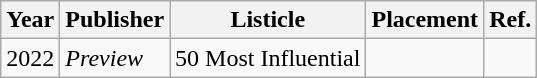<table class="wikitable">
<tr>
<th>Year</th>
<th>Publisher</th>
<th>Listicle</th>
<th>Placement</th>
<th>Ref.</th>
</tr>
<tr>
<td>2022</td>
<td><em>Preview</em></td>
<td>50 Most Influential</td>
<td></td>
<td></td>
</tr>
</table>
